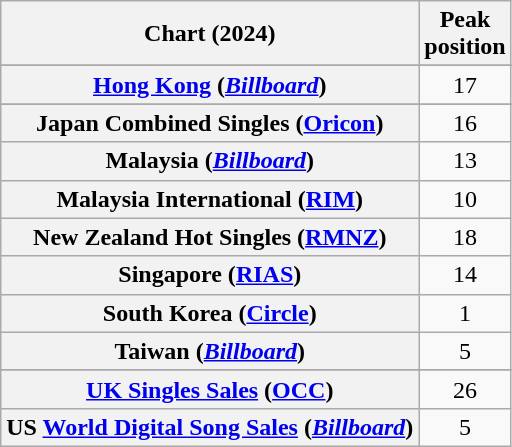<table class="wikitable plainrowheaders sortable" style="text-align:center">
<tr>
<th scope="col">Chart (2024)</th>
<th scope="col">Peak<br>position</th>
</tr>
<tr>
</tr>
<tr>
<th scope="row"><a href='#'>Hong Kong</a> (<em><a href='#'>Billboard</a></em>)</th>
<td>17</td>
</tr>
<tr>
</tr>
<tr>
<th scope="row">Japan Combined Singles (<a href='#'>Oricon</a>)</th>
<td>16</td>
</tr>
<tr>
<th scope="row">Malaysia (<em><a href='#'>Billboard</a></em>)</th>
<td>13</td>
</tr>
<tr>
<th scope="row">Malaysia International (<a href='#'>RIM</a>)</th>
<td>10</td>
</tr>
<tr>
<th scope="row">New Zealand Hot Singles (<a href='#'>RMNZ</a>)</th>
<td>18</td>
</tr>
<tr>
<th scope="row">Singapore (<a href='#'>RIAS</a>)</th>
<td>14</td>
</tr>
<tr>
<th scope="row">South Korea (<a href='#'>Circle</a>)</th>
<td>1</td>
</tr>
<tr>
<th scope="row">Taiwan (<em><a href='#'>Billboard</a></em>)</th>
<td>5</td>
</tr>
<tr>
</tr>
<tr>
<th scope="row"><a href='#'>UK Singles Sales</a> (<a href='#'>OCC</a>)</th>
<td>26</td>
</tr>
<tr>
<th scope="row">US <a href='#'>World Digital Song Sales</a> (<em><a href='#'>Billboard</a></em>)</th>
<td>5</td>
</tr>
</table>
